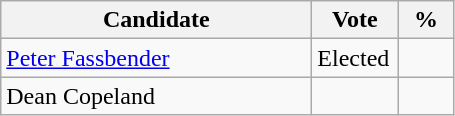<table class="wikitable">
<tr>
<th bgcolor="#DDDDFF" width="200px">Candidate</th>
<th bgcolor="#DDDDFF" width="50px">Vote</th>
<th bgcolor="#DDDDFF" width="30px">%</th>
</tr>
<tr>
<td><a href='#'>Peter Fassbender</a></td>
<td>Elected</td>
<td></td>
</tr>
<tr>
<td>Dean Copeland</td>
<td></td>
<td></td>
</tr>
</table>
